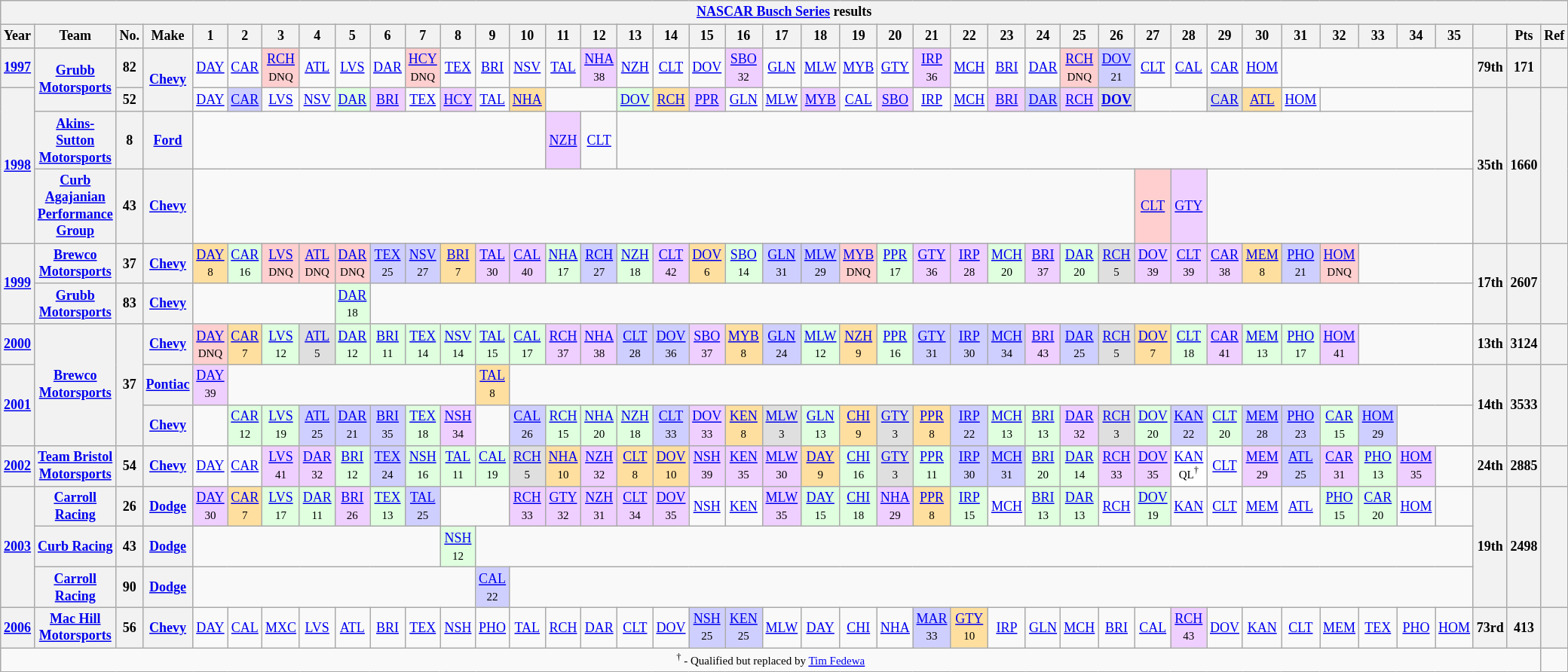<table class="wikitable" style="text-align:center; font-size:75%">
<tr>
<th colspan=42><a href='#'>NASCAR Busch Series</a> results</th>
</tr>
<tr>
<th>Year</th>
<th>Team</th>
<th>No.</th>
<th>Make</th>
<th>1</th>
<th>2</th>
<th>3</th>
<th>4</th>
<th>5</th>
<th>6</th>
<th>7</th>
<th>8</th>
<th>9</th>
<th>10</th>
<th>11</th>
<th>12</th>
<th>13</th>
<th>14</th>
<th>15</th>
<th>16</th>
<th>17</th>
<th>18</th>
<th>19</th>
<th>20</th>
<th>21</th>
<th>22</th>
<th>23</th>
<th>24</th>
<th>25</th>
<th>26</th>
<th>27</th>
<th>28</th>
<th>29</th>
<th>30</th>
<th>31</th>
<th>32</th>
<th>33</th>
<th>34</th>
<th>35</th>
<th></th>
<th>Pts</th>
<th>Ref</th>
</tr>
<tr }>
<th><a href='#'>1997</a></th>
<th rowspan=2><a href='#'>Grubb Motorsports</a></th>
<th>82</th>
<th rowspan=2><a href='#'>Chevy</a></th>
<td><a href='#'>DAY</a></td>
<td><a href='#'>CAR</a></td>
<td style="background:#FFCFCF;"><a href='#'>RCH</a><br><small>DNQ</small></td>
<td><a href='#'>ATL</a></td>
<td><a href='#'>LVS</a></td>
<td><a href='#'>DAR</a></td>
<td style="background:#FFCFCF;"><a href='#'>HCY</a><br><small>DNQ</small></td>
<td><a href='#'>TEX</a></td>
<td><a href='#'>BRI</a></td>
<td><a href='#'>NSV</a></td>
<td><a href='#'>TAL</a></td>
<td style="background:#EFCFFF;"><a href='#'>NHA</a><br><small>38</small></td>
<td><a href='#'>NZH</a></td>
<td><a href='#'>CLT</a></td>
<td><a href='#'>DOV</a></td>
<td style="background:#EFCFFF;"><a href='#'>SBO</a><br><small>32</small></td>
<td><a href='#'>GLN</a></td>
<td><a href='#'>MLW</a></td>
<td><a href='#'>MYB</a></td>
<td><a href='#'>GTY</a></td>
<td style="background:#EFCFFF;"><a href='#'>IRP</a><br><small>36</small></td>
<td><a href='#'>MCH</a></td>
<td><a href='#'>BRI</a></td>
<td><a href='#'>DAR</a></td>
<td style="background:#FFCFCF;"><a href='#'>RCH</a><br><small>DNQ</small></td>
<td style="background:#CFCFFF;"><a href='#'>DOV</a><br><small>21</small></td>
<td><a href='#'>CLT</a></td>
<td><a href='#'>CAL</a></td>
<td><a href='#'>CAR</a></td>
<td><a href='#'>HOM</a></td>
<td colspan=5></td>
<th>79th</th>
<th>171</th>
<th></th>
</tr>
<tr>
<th rowspan=3><a href='#'>1998</a></th>
<th>52</th>
<td><a href='#'>DAY</a></td>
<td style="background:#CFCFFF;"><a href='#'>CAR</a><br></td>
<td><a href='#'>LVS</a></td>
<td><a href='#'>NSV</a></td>
<td style="background:#DFFFDF;"><a href='#'>DAR</a><br></td>
<td style="background:#EFCFFF;"><a href='#'>BRI</a><br></td>
<td><a href='#'>TEX</a></td>
<td style="background:#EFCFFF;"><a href='#'>HCY</a><br></td>
<td><a href='#'>TAL</a></td>
<td style="background:#FFDF9F;"><a href='#'>NHA</a><br></td>
<td colspan=2></td>
<td style="background:#DFFFDF;"><a href='#'>DOV</a><br></td>
<td style="background:#FFDF9F;"><a href='#'>RCH</a><br></td>
<td style="background:#EFCFFF;"><a href='#'>PPR</a><br></td>
<td><a href='#'>GLN</a></td>
<td><a href='#'>MLW</a></td>
<td style="background:#EFCFFF;"><a href='#'>MYB</a><br></td>
<td><a href='#'>CAL</a></td>
<td style="background:#EFCFFF;"><a href='#'>SBO</a><br></td>
<td><a href='#'>IRP</a></td>
<td><a href='#'>MCH</a></td>
<td style="background:#EFCFFF;"><a href='#'>BRI</a><br></td>
<td style="background:#CFCFFF;"><a href='#'>DAR</a><br></td>
<td style="background:#EFCFFF;"><a href='#'>RCH</a><br></td>
<td style="background:#DFDFDF;"><strong><a href='#'>DOV</a></strong><br></td>
<td colspan=2></td>
<td style="background:#DFDFDF;"><a href='#'>CAR</a><br></td>
<td style="background:#FFDF9F;"><a href='#'>ATL</a><br></td>
<td><a href='#'>HOM</a></td>
<td colspan=4></td>
<th rowspan=3>35th</th>
<th rowspan=3>1660</th>
<th rowspan=3></th>
</tr>
<tr>
<th><a href='#'>Akins-Sutton Motorsports</a></th>
<th>8</th>
<th><a href='#'>Ford</a></th>
<td colspan=10></td>
<td style="background:#EFCFFF;"><a href='#'>NZH</a><br></td>
<td><a href='#'>CLT</a></td>
<td colspan=23></td>
</tr>
<tr>
<th><a href='#'>Curb Agajanian Performance Group</a></th>
<th>43</th>
<th><a href='#'>Chevy</a></th>
<td colspan=26></td>
<td style="background:#FFCFCF;"><a href='#'>CLT</a><br></td>
<td style="background:#EFCFFF;"><a href='#'>GTY</a><br></td>
<td colspan=7></td>
</tr>
<tr>
<th rowspan=2><a href='#'>1999</a></th>
<th><a href='#'>Brewco Motorsports</a></th>
<th>37</th>
<th><a href='#'>Chevy</a></th>
<td style="background:#FFDF9F;"><a href='#'>DAY</a><br><small>8</small></td>
<td style="background:#DFFFDF;"><a href='#'>CAR</a><br><small>16</small></td>
<td style="background:#FFCFCF;"><a href='#'>LVS</a><br><small>DNQ</small></td>
<td style="background:#FFCFCF;"><a href='#'>ATL</a><br><small>DNQ</small></td>
<td style="background:#FFCFCF;"><a href='#'>DAR</a><br><small>DNQ</small></td>
<td style="background:#CFCFFF;"><a href='#'>TEX</a><br><small>25</small></td>
<td style="background:#CFCFFF;"><a href='#'>NSV</a><br><small>27</small></td>
<td style="background:#FFDF9F;"><a href='#'>BRI</a><br><small>7</small></td>
<td style="background:#EFCFFF;"><a href='#'>TAL</a><br><small>30</small></td>
<td style="background:#EFCFFF;"><a href='#'>CAL</a><br><small>40</small></td>
<td style="background:#DFFFDF;"><a href='#'>NHA</a><br><small>17</small></td>
<td style="background:#CFCFFF;"><a href='#'>RCH</a><br><small>27</small></td>
<td style="background:#DFFFDF;"><a href='#'>NZH</a><br><small>18</small></td>
<td style="background:#EFCFFF;"><a href='#'>CLT</a><br><small>42</small></td>
<td style="background:#FFDF9F;"><a href='#'>DOV</a><br><small>6</small></td>
<td style="background:#DFFFDF;"><a href='#'>SBO</a><br><small>14</small></td>
<td style="background:#CFCFFF;"><a href='#'>GLN</a><br><small>31</small></td>
<td style="background:#CFCFFF;"><a href='#'>MLW</a><br><small>29</small></td>
<td style="background:#FFCFCF;"><a href='#'>MYB</a><br><small>DNQ</small></td>
<td style="background:#DFFFDF;"><a href='#'>PPR</a><br><small>17</small></td>
<td style="background:#EFCFFF;"><a href='#'>GTY</a><br><small>36</small></td>
<td style="background:#EFCFFF;"><a href='#'>IRP</a><br><small>28</small></td>
<td style="background:#DFFFDF;"><a href='#'>MCH</a><br><small>20</small></td>
<td style="background:#EFCFFF;"><a href='#'>BRI</a><br><small>37</small></td>
<td style="background:#DFFFDF;"><a href='#'>DAR</a><br><small>20</small></td>
<td style="background:#DFDFDF;"><a href='#'>RCH</a><br><small>5</small></td>
<td style="background:#EFCFFF;"><a href='#'>DOV</a><br><small>39</small></td>
<td style="background:#EFCFFF;"><a href='#'>CLT</a><br><small>39</small></td>
<td style="background:#EFCFFF;"><a href='#'>CAR</a><br><small>38</small></td>
<td style="background:#FFDF9F;"><a href='#'>MEM</a><br><small>8</small></td>
<td style="background:#CFCFFF;"><a href='#'>PHO</a><br><small>21</small></td>
<td style="background:#FFCFCF;"><a href='#'>HOM</a><br><small>DNQ</small></td>
<td colspan=3></td>
<th rowspan=2>17th</th>
<th rowspan=2>2607</th>
<th rowspan=2></th>
</tr>
<tr>
<th><a href='#'>Grubb Motorsports</a></th>
<th>83</th>
<th><a href='#'>Chevy</a></th>
<td colspan=4></td>
<td style="background:#DFFFDF;"><a href='#'>DAR</a><br><small>18</small></td>
<td colspan=30></td>
</tr>
<tr>
<th><a href='#'>2000</a></th>
<th rowspan=3><a href='#'>Brewco Motorsports</a></th>
<th rowspan=3>37</th>
<th><a href='#'>Chevy</a></th>
<td style="background:#FFCFCF;"><a href='#'>DAY</a><br><small>DNQ</small></td>
<td style="background:#FFDF9F;"><a href='#'>CAR</a><br><small>7</small></td>
<td style="background:#DFFFDF;"><a href='#'>LVS</a><br><small>12</small></td>
<td style="background:#DFDFDF;"><a href='#'>ATL</a><br><small>5</small></td>
<td style="background:#DFFFDF;"><a href='#'>DAR</a><br><small>12</small></td>
<td style="background:#DFFFDF;"><a href='#'>BRI</a><br><small>11</small></td>
<td style="background:#DFFFDF;"><a href='#'>TEX</a><br><small>14</small></td>
<td style="background:#DFFFDF;"><a href='#'>NSV</a><br><small>14</small></td>
<td style="background:#DFFFDF;"><a href='#'>TAL</a><br><small>15</small></td>
<td style="background:#DFFFDF;"><a href='#'>CAL</a><br><small>17</small></td>
<td style="background:#EFCFFF;"><a href='#'>RCH</a><br><small>37</small></td>
<td style="background:#EFCFFF;"><a href='#'>NHA</a><br><small>38</small></td>
<td style="background:#CFCFFF;"><a href='#'>CLT</a><br><small>28</small></td>
<td style="background:#CFCFFF;"><a href='#'>DOV</a><br><small>36</small></td>
<td style="background:#EFCFFF;"><a href='#'>SBO</a><br><small>37</small></td>
<td style="background:#FFDF9F;"><a href='#'>MYB</a><br><small>8</small></td>
<td style="background:#CFCFFF;"><a href='#'>GLN</a><br><small>24</small></td>
<td style="background:#DFFFDF;"><a href='#'>MLW</a><br><small>12</small></td>
<td style="background:#FFDF9F;"><a href='#'>NZH</a><br><small>9</small></td>
<td style="background:#DFFFDF;"><a href='#'>PPR</a><br><small>16</small></td>
<td style="background:#CFCFFF;"><a href='#'>GTY</a><br><small>31</small></td>
<td style="background:#CFCFFF;"><a href='#'>IRP</a><br><small>30</small></td>
<td style="background:#CFCFFF;"><a href='#'>MCH</a><br><small>34</small></td>
<td style="background:#EFCFFF;"><a href='#'>BRI</a><br><small>43</small></td>
<td style="background:#CFCFFF;"><a href='#'>DAR</a><br><small>25</small></td>
<td style="background:#DFDFDF;"><a href='#'>RCH</a><br><small>5</small></td>
<td style="background:#FFDF9F;"><a href='#'>DOV</a><br><small>7</small></td>
<td style="background:#DFFFDF;"><a href='#'>CLT</a><br><small>18</small></td>
<td style="background:#EFCFFF;"><a href='#'>CAR</a><br><small>41</small></td>
<td style="background:#DFFFDF;"><a href='#'>MEM</a><br><small>13</small></td>
<td style="background:#DFFFDF;"><a href='#'>PHO</a><br><small>17</small></td>
<td style="background:#EFCFFF;"><a href='#'>HOM</a><br><small>41</small></td>
<td colspan=3></td>
<th>13th</th>
<th>3124</th>
<th></th>
</tr>
<tr>
<th rowspan=2><a href='#'>2001</a></th>
<th><a href='#'>Pontiac</a></th>
<td style="background:#EFCFFF;"><a href='#'>DAY</a><br><small>39</small></td>
<td colspan=7></td>
<td style="background:#FFDF9F;"><a href='#'>TAL</a><br><small>8</small></td>
<td colspan=26></td>
<th rowspan=2>14th</th>
<th rowspan=2>3533</th>
<th rowspan=2></th>
</tr>
<tr>
<th><a href='#'>Chevy</a></th>
<td></td>
<td style="background:#DFFFDF;"><a href='#'>CAR</a><br><small>12</small></td>
<td style="background:#DFFFDF;"><a href='#'>LVS</a><br><small>19</small></td>
<td style="background:#CFCFFF;"><a href='#'>ATL</a><br><small>25</small></td>
<td style="background:#CFCFFF;"><a href='#'>DAR</a><br><small>21</small></td>
<td style="background:#CFCFFF;"><a href='#'>BRI</a><br><small>35</small></td>
<td style="background:#DFFFDF;"><a href='#'>TEX</a><br><small>18</small></td>
<td style="background:#EFCFFF;"><a href='#'>NSH</a><br><small>34</small></td>
<td></td>
<td style="background:#CFCFFF;"><a href='#'>CAL</a><br><small>26</small></td>
<td style="background:#DFFFDF;"><a href='#'>RCH</a><br><small>15</small></td>
<td style="background:#DFFFDF;"><a href='#'>NHA</a><br><small>20</small></td>
<td style="background:#DFFFDF;"><a href='#'>NZH</a><br><small>18</small></td>
<td style="background:#CFCFFF;"><a href='#'>CLT</a><br><small>33</small></td>
<td style="background:#EFCFFF;"><a href='#'>DOV</a><br><small>33</small></td>
<td style="background:#FFDF9F;"><a href='#'>KEN</a><br><small>8</small></td>
<td style="background:#DFDFDF;"><a href='#'>MLW</a><br><small>3</small></td>
<td style="background:#DFFFDF;"><a href='#'>GLN</a><br><small>13</small></td>
<td style="background:#FFDF9F;"><a href='#'>CHI</a><br><small>9</small></td>
<td style="background:#DFDFDF;"><a href='#'>GTY</a><br><small>3</small></td>
<td style="background:#FFDF9F;"><a href='#'>PPR</a><br><small>8</small></td>
<td style="background:#CFCFFF;"><a href='#'>IRP</a><br><small>22</small></td>
<td style="background:#DFFFDF;"><a href='#'>MCH</a><br><small>13</small></td>
<td style="background:#DFFFDF;"><a href='#'>BRI</a><br><small>13</small></td>
<td style="background:#EFCFFF;"><a href='#'>DAR</a><br><small>32</small></td>
<td style="background:#DFDFDF;"><a href='#'>RCH</a><br><small>3</small></td>
<td style="background:#DFFFDF;"><a href='#'>DOV</a><br><small>20</small></td>
<td style="background:#CFCFFF;"><a href='#'>KAN</a><br><small>22</small></td>
<td style="background:#DFFFDF;"><a href='#'>CLT</a><br><small>20</small></td>
<td style="background:#CFCFFF;"><a href='#'>MEM</a><br><small>28</small></td>
<td style="background:#CFCFFF;"><a href='#'>PHO</a><br><small>23</small></td>
<td style="background:#DFFFDF;"><a href='#'>CAR</a><br><small>15</small></td>
<td style="background:#CFCFFF;"><a href='#'>HOM</a><br><small>29</small></td>
<td colspan=2></td>
</tr>
<tr>
<th><a href='#'>2002</a></th>
<th><a href='#'>Team Bristol Motorsports</a></th>
<th>54</th>
<th><a href='#'>Chevy</a></th>
<td><a href='#'>DAY</a></td>
<td><a href='#'>CAR</a></td>
<td style="background:#EFCFFF;"><a href='#'>LVS</a><br><small>41</small></td>
<td style="background:#EFCFFF;"><a href='#'>DAR</a><br><small>32</small></td>
<td style="background:#DFFFDF;"><a href='#'>BRI</a><br><small>12</small></td>
<td style="background:#CFCFFF;"><a href='#'>TEX</a><br><small>24</small></td>
<td style="background:#DFFFDF;"><a href='#'>NSH</a><br><small>16</small></td>
<td style="background:#DFFFDF;"><a href='#'>TAL</a><br><small>11</small></td>
<td style="background:#DFFFDF;"><a href='#'>CAL</a><br><small>19</small></td>
<td style="background:#DFDFDF;"><a href='#'>RCH</a><br><small>5</small></td>
<td style="background:#FFDF9F;"><a href='#'>NHA</a><br><small>10</small></td>
<td style="background:#EFCFFF;"><a href='#'>NZH</a><br><small>32</small></td>
<td style="background:#FFDF9F;"><a href='#'>CLT</a><br><small>8</small></td>
<td style="background:#FFDF9F;"><a href='#'>DOV</a><br><small>10</small></td>
<td style="background:#EFCFFF;"><a href='#'>NSH</a><br><small>39</small></td>
<td style="background:#EFCFFF;"><a href='#'>KEN</a><br><small>35</small></td>
<td style="background:#EFCFFF;"><a href='#'>MLW</a><br><small>30</small></td>
<td style="background:#FFDF9F;"><a href='#'>DAY</a><br><small>9</small></td>
<td style="background:#DFFFDF;"><a href='#'>CHI</a><br><small>16</small></td>
<td style="background:#DFDFDF;"><a href='#'>GTY</a><br><small>3</small></td>
<td style="background:#DFFFDF;"><a href='#'>PPR</a><br><small>11</small></td>
<td style="background:#CFCFFF;"><a href='#'>IRP</a><br><small>30</small></td>
<td style="background:#CFCFFF;"><a href='#'>MCH</a><br><small>31</small></td>
<td style="background:#DFFFDF;"><a href='#'>BRI</a><br><small>20</small></td>
<td style="background:#DFFFDF;"><a href='#'>DAR</a><br><small>14</small></td>
<td style="background:#EFCFFF;"><a href='#'>RCH</a><br><small>33</small></td>
<td style="background:#EFCFFF;"><a href='#'>DOV</a><br><small>35</small></td>
<td style="background:#FFFFFF;"><a href='#'>KAN</a><br><small>QL<sup>†</sup></small></td>
<td><a href='#'>CLT</a></td>
<td style="background:#EFCFFF;"><a href='#'>MEM</a><br><small>29</small></td>
<td style="background:#CFCFFF;"><a href='#'>ATL</a><br><small>25</small></td>
<td style="background:#EFCFFF;"><a href='#'>CAR</a><br><small>31</small></td>
<td style="background:#DFFFDF;"><a href='#'>PHO</a><br><small>13</small></td>
<td style="background:#EFCFFF;"><a href='#'>HOM</a><br><small>35</small></td>
<td></td>
<th>24th</th>
<th>2885</th>
<th></th>
</tr>
<tr>
<th rowspan=3><a href='#'>2003</a></th>
<th><a href='#'>Carroll Racing</a></th>
<th>26</th>
<th><a href='#'>Dodge</a></th>
<td style="background:#EFCFFF;"><a href='#'>DAY</a><br><small>30</small></td>
<td style="background:#FFDF9F;"><a href='#'>CAR</a><br><small>7</small></td>
<td style="background:#DFFFDF;"><a href='#'>LVS</a><br><small>17</small></td>
<td style="background:#DFFFDF;"><a href='#'>DAR</a><br><small>11</small></td>
<td style="background:#EFCFFF;"><a href='#'>BRI</a><br><small>26</small></td>
<td style="background:#DFFFDF;"><a href='#'>TEX</a><br><small>13</small></td>
<td style="background:#CFCFFF;"><a href='#'>TAL</a><br><small>25</small></td>
<td colspan=2></td>
<td style="background:#EFCFFF;"><a href='#'>RCH</a><br><small>33</small></td>
<td style="background:#EFCFFF;"><a href='#'>GTY</a><br><small>32</small></td>
<td style="background:#EFCFFF;"><a href='#'>NZH</a><br><small>31</small></td>
<td style="background:#EFCFFF;"><a href='#'>CLT</a><br><small>34</small></td>
<td style="background:#EFCFFF;"><a href='#'>DOV</a><br><small>35</small></td>
<td><a href='#'>NSH</a></td>
<td><a href='#'>KEN</a></td>
<td style="background:#EFCFFF;"><a href='#'>MLW</a><br><small>35</small></td>
<td style="background:#DFFFDF;"><a href='#'>DAY</a><br><small>15</small></td>
<td style="background:#DFFFDF;"><a href='#'>CHI</a><br><small>18</small></td>
<td style="background:#EFCFFF;"><a href='#'>NHA</a><br><small>29</small></td>
<td style="background:#FFDF9F;"><a href='#'>PPR</a><br><small>8</small></td>
<td style="background:#DFFFDF;"><a href='#'>IRP</a><br><small>15</small></td>
<td><a href='#'>MCH</a></td>
<td style="background:#DFFFDF;"><a href='#'>BRI</a><br><small>13</small></td>
<td style="background:#DFFFDF;"><a href='#'>DAR</a><br><small>13</small></td>
<td><a href='#'>RCH</a></td>
<td style="background:#DFFFDF;"><a href='#'>DOV</a><br><small>19</small></td>
<td><a href='#'>KAN</a></td>
<td><a href='#'>CLT</a></td>
<td><a href='#'>MEM</a></td>
<td><a href='#'>ATL</a></td>
<td style="background:#DFFFDF;"><a href='#'>PHO</a><br><small>15</small></td>
<td style="background:#DFFFDF;"><a href='#'>CAR</a><br><small>20</small></td>
<td><a href='#'>HOM</a></td>
<td></td>
<th rowspan=3>19th</th>
<th rowspan=3>2498</th>
<th rowspan=3></th>
</tr>
<tr>
<th><a href='#'>Curb Racing</a></th>
<th>43</th>
<th><a href='#'>Dodge</a></th>
<td colspan=7></td>
<td style="background:#DFFFDF;"><a href='#'>NSH</a><br><small>12</small></td>
<td colspan=27></td>
</tr>
<tr>
<th><a href='#'>Carroll Racing</a></th>
<th>90</th>
<th><a href='#'>Dodge</a></th>
<td colspan=8></td>
<td style="background:#CFCFFF;"><a href='#'>CAL</a><br><small>22</small></td>
<td colspan=26></td>
</tr>
<tr>
<th><a href='#'>2006</a></th>
<th><a href='#'>Mac Hill Motorsports</a></th>
<th>56</th>
<th><a href='#'>Chevy</a></th>
<td><a href='#'>DAY</a></td>
<td><a href='#'>CAL</a></td>
<td><a href='#'>MXC</a></td>
<td><a href='#'>LVS</a></td>
<td><a href='#'>ATL</a></td>
<td><a href='#'>BRI</a></td>
<td><a href='#'>TEX</a></td>
<td><a href='#'>NSH</a></td>
<td><a href='#'>PHO</a></td>
<td><a href='#'>TAL</a></td>
<td><a href='#'>RCH</a></td>
<td><a href='#'>DAR</a></td>
<td><a href='#'>CLT</a></td>
<td><a href='#'>DOV</a></td>
<td style="background:#CFCFFF;"><a href='#'>NSH</a><br><small>25</small></td>
<td style="background:#CFCFFF;"><a href='#'>KEN</a><br><small>25</small></td>
<td><a href='#'>MLW</a></td>
<td><a href='#'>DAY</a></td>
<td><a href='#'>CHI</a></td>
<td><a href='#'>NHA</a></td>
<td style="background:#CFCFFF;"><a href='#'>MAR</a><br><small>33</small></td>
<td style="background:#FFDF9F;"><a href='#'>GTY</a><br><small>10</small></td>
<td><a href='#'>IRP</a></td>
<td><a href='#'>GLN</a></td>
<td><a href='#'>MCH</a></td>
<td><a href='#'>BRI</a></td>
<td><a href='#'>CAL</a></td>
<td style="background:#EFCFFF;"><a href='#'>RCH</a><br><small>43</small></td>
<td><a href='#'>DOV</a></td>
<td><a href='#'>KAN</a></td>
<td><a href='#'>CLT</a></td>
<td><a href='#'>MEM</a></td>
<td><a href='#'>TEX</a></td>
<td><a href='#'>PHO</a></td>
<td><a href='#'>HOM</a></td>
<th>73rd</th>
<th>413</th>
<th></th>
</tr>
<tr>
<td colspan=41><small><sup>†</sup> - Qualified but replaced by <a href='#'>Tim Fedewa</a></small></td>
</tr>
</table>
